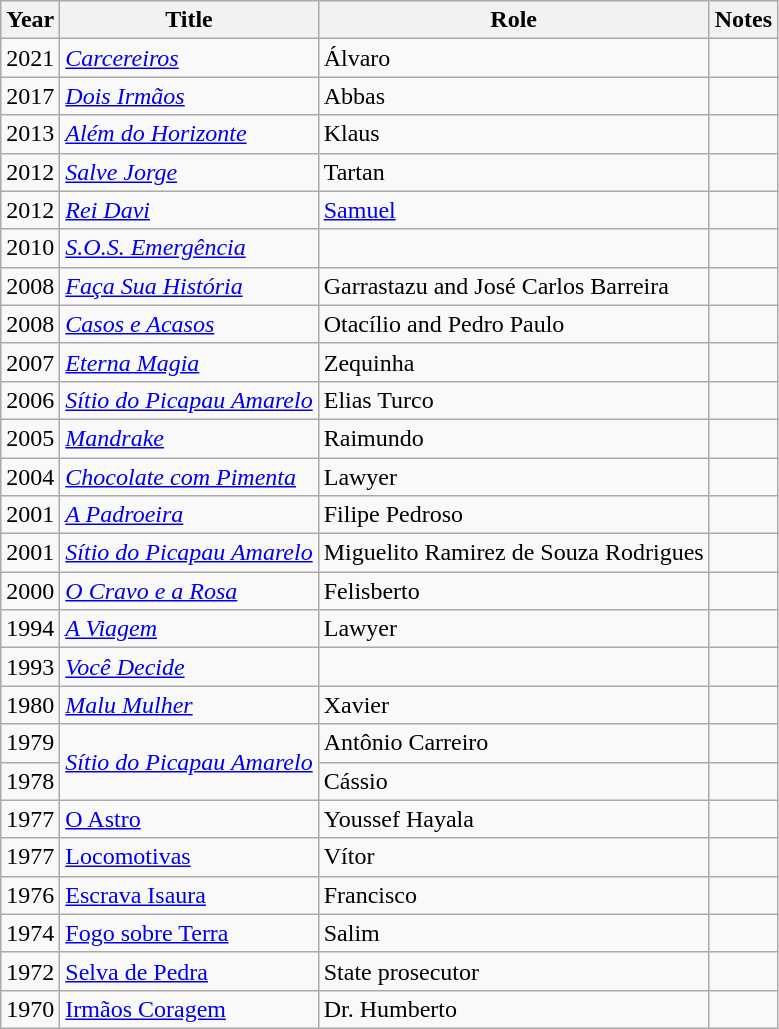<table class="wikitable">
<tr>
<th>Year</th>
<th>Title</th>
<th>Role</th>
<th>Notes</th>
</tr>
<tr>
<td>2021</td>
<td><em><a href='#'>Carcereiros</a></em></td>
<td>Álvaro</td>
<td></td>
</tr>
<tr>
<td>2017</td>
<td><em><a href='#'>Dois Irmãos</a></em></td>
<td>Abbas</td>
<td></td>
</tr>
<tr>
<td>2013</td>
<td><em><a href='#'>Além do Horizonte</a></em></td>
<td>Klaus</td>
<td></td>
</tr>
<tr>
<td>2012</td>
<td><em><a href='#'>Salve Jorge</a></em></td>
<td>Tartan</td>
<td></td>
</tr>
<tr>
<td>2012</td>
<td><em><a href='#'>Rei Davi</a></em></td>
<td><a href='#'>Samuel</a></td>
<td></td>
</tr>
<tr>
<td>2010</td>
<td><em><a href='#'>S.O.S. Emergência</a></em></td>
<td></td>
<td></td>
</tr>
<tr>
<td>2008</td>
<td><em><a href='#'>Faça Sua História</a></em></td>
<td>Garrastazu and José Carlos Barreira</td>
<td></td>
</tr>
<tr>
<td>2008</td>
<td><em><a href='#'>Casos e Acasos</a></em></td>
<td>Otacílio and Pedro Paulo</td>
<td></td>
</tr>
<tr>
<td>2007</td>
<td><em><a href='#'>Eterna Magia</a></em></td>
<td>Zequinha</td>
<td></td>
</tr>
<tr>
<td>2006</td>
<td><em><a href='#'>Sítio do Picapau Amarelo</a></em></td>
<td>Elias Turco</td>
<td></td>
</tr>
<tr>
<td>2005</td>
<td><em><a href='#'>Mandrake</a></em></td>
<td>Raimundo</td>
<td></td>
</tr>
<tr>
<td>2004</td>
<td><em><a href='#'>Chocolate com Pimenta</a></em></td>
<td>Lawyer</td>
<td></td>
</tr>
<tr>
<td>2001</td>
<td><em><a href='#'>A Padroeira</a></em></td>
<td>Filipe Pedroso</td>
<td></td>
</tr>
<tr>
<td>2001</td>
<td><em><a href='#'>Sítio do Picapau Amarelo</a></em></td>
<td>Miguelito Ramirez de Souza Rodrigues</td>
<td></td>
</tr>
<tr>
<td>2000</td>
<td><em><a href='#'>O Cravo e a Rosa</a></em></td>
<td>Felisberto</td>
<td></td>
</tr>
<tr>
<td>1994</td>
<td><em><a href='#'>A Viagem</a></em></td>
<td>Lawyer</td>
<td></td>
</tr>
<tr>
<td>1993</td>
<td><em><a href='#'>Você Decide</a></em></td>
<td></td>
<td></td>
</tr>
<tr>
<td>1980</td>
<td><em><a href='#'>Malu Mulher</a></em></td>
<td>Xavier</td>
<td></td>
</tr>
<tr>
<td>1979</td>
<td rowspan=2><em><a href='#'>Sítio do Picapau Amarelo</a></td>
<td>Antônio Carreiro</td>
<td></td>
</tr>
<tr>
<td>1978</td>
<td>Cássio</td>
<td></td>
</tr>
<tr>
<td>1977</td>
<td></em><a href='#'>O Astro</a><em></td>
<td>Youssef Hayala</td>
<td></td>
</tr>
<tr>
<td>1977</td>
<td></em><a href='#'>Locomotivas</a><em></td>
<td>Vítor</td>
<td></td>
</tr>
<tr>
<td>1976</td>
<td></em><a href='#'>Escrava Isaura</a><em></td>
<td>Francisco</td>
<td></td>
</tr>
<tr>
<td>1974</td>
<td></em><a href='#'>Fogo sobre Terra</a><em></td>
<td>Salim</td>
<td></td>
</tr>
<tr>
<td>1972</td>
<td></em><a href='#'>Selva de Pedra</a><em></td>
<td>State prosecutor</td>
<td></td>
</tr>
<tr>
<td>1970</td>
<td></em><a href='#'>Irmãos Coragem</a><em></td>
<td>Dr. Humberto</td>
<td></td>
</tr>
</table>
